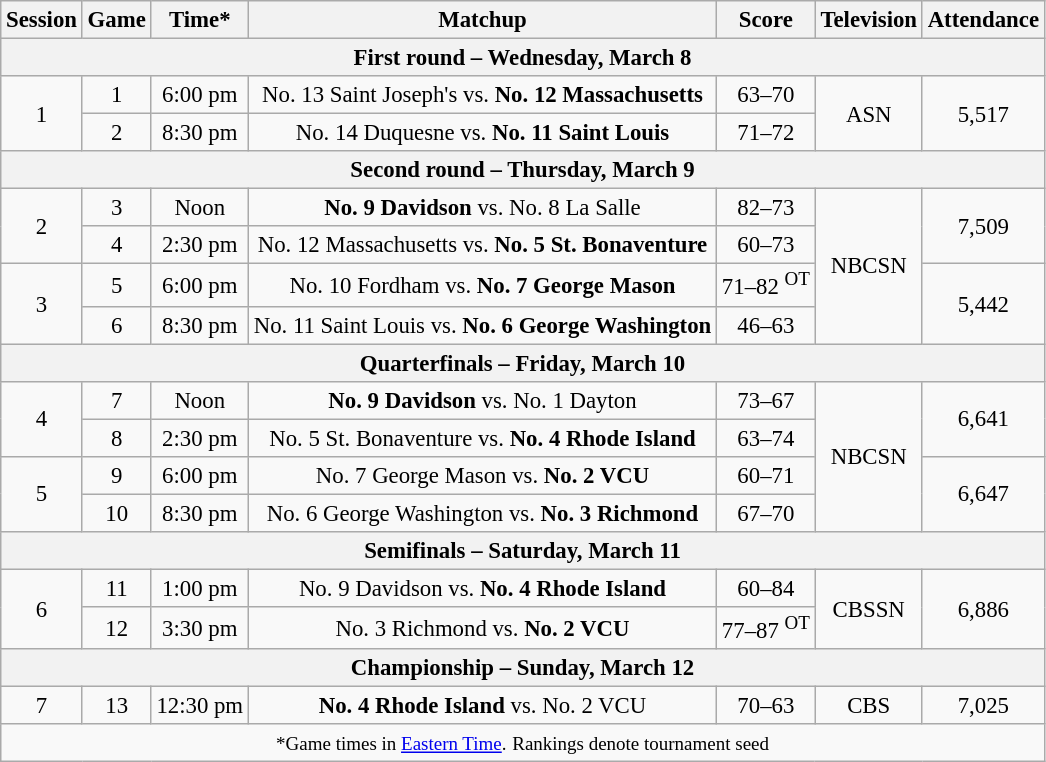<table class="wikitable" style="font-size: 95%; text-align:center">
<tr>
<th>Session</th>
<th>Game</th>
<th>Time*</th>
<th>Matchup</th>
<th>Score</th>
<th>Television</th>
<th>Attendance</th>
</tr>
<tr>
<th colspan=7>First round – Wednesday, March 8</th>
</tr>
<tr>
<td rowspan=2>1</td>
<td>1</td>
<td>6:00 pm</td>
<td>No. 13 Saint Joseph's vs. <strong>No. 12 Massachusetts</strong></td>
<td>63–70</td>
<td rowspan=2>ASN</td>
<td rowspan=2>5,517</td>
</tr>
<tr>
<td>2</td>
<td>8:30 pm</td>
<td>No. 14 Duquesne vs. <strong>No. 11 Saint Louis</strong></td>
<td>71–72</td>
</tr>
<tr>
<th colspan=7>Second round – Thursday, March 9</th>
</tr>
<tr>
<td rowspan=2>2</td>
<td>3</td>
<td>Noon</td>
<td><strong>No. 9 Davidson</strong> vs. No. 8 La Salle</td>
<td>82–73</td>
<td rowspan=4>NBCSN</td>
<td rowspan=2>7,509</td>
</tr>
<tr>
<td>4</td>
<td>2:30 pm</td>
<td>No. 12 Massachusetts vs. <strong>No. 5 St. Bonaventure</strong></td>
<td>60–73</td>
</tr>
<tr>
<td rowspan=2>3</td>
<td>5</td>
<td>6:00 pm</td>
<td>No. 10 Fordham vs. <strong>No. 7 George Mason</strong></td>
<td>71–82 <sup>OT</sup></td>
<td rowspan=2>5,442</td>
</tr>
<tr>
<td>6</td>
<td>8:30 pm</td>
<td>No. 11 Saint Louis vs. <strong>No. 6 George Washington</strong></td>
<td>46–63</td>
</tr>
<tr>
<th colspan=7>Quarterfinals – Friday, March 10</th>
</tr>
<tr>
<td rowspan=2>4</td>
<td>7</td>
<td>Noon</td>
<td><strong>No. 9 Davidson</strong> vs. No. 1 Dayton</td>
<td>73–67</td>
<td rowspan=4>NBCSN</td>
<td rowspan=2>6,641</td>
</tr>
<tr>
<td>8</td>
<td>2:30 pm</td>
<td>No. 5 St. Bonaventure vs. <strong>No. 4 Rhode Island</strong></td>
<td>63–74</td>
</tr>
<tr>
<td rowspan=2>5</td>
<td>9</td>
<td>6:00 pm</td>
<td>No. 7 George Mason vs. <strong>No. 2 VCU</strong></td>
<td>60–71</td>
<td rowspan=2>6,647</td>
</tr>
<tr>
<td>10</td>
<td>8:30 pm</td>
<td>No. 6 George Washington vs. <strong>No. 3 Richmond</strong></td>
<td>67–70</td>
</tr>
<tr>
<th colspan=7>Semifinals – Saturday, March 11</th>
</tr>
<tr>
<td rowspan=2>6</td>
<td>11</td>
<td>1:00 pm</td>
<td>No. 9 Davidson vs. <strong>No. 4 Rhode Island</strong></td>
<td>60–84</td>
<td rowspan=2>CBSSN</td>
<td rowspan=2>6,886</td>
</tr>
<tr>
<td>12</td>
<td>3:30 pm</td>
<td>No. 3 Richmond vs. <strong>No. 2 VCU</strong></td>
<td>77–87 <sup>OT</sup></td>
</tr>
<tr>
<th colspan=7>Championship – Sunday, March 12</th>
</tr>
<tr>
<td>7</td>
<td>13</td>
<td>12:30 pm</td>
<td><strong>No. 4 Rhode Island</strong> vs. No. 2 VCU</td>
<td>70–63</td>
<td>CBS</td>
<td>7,025</td>
</tr>
<tr>
<td colspan=7><small>*Game times in <a href='#'>Eastern Time</a>.</small> <small>Rankings denote tournament seed</small></td>
</tr>
</table>
